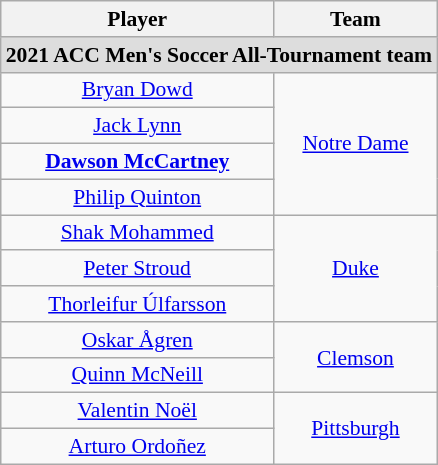<table class="wikitable" style="white-space:nowrap; font-size:90%; text-align: center;">
<tr>
<th>Player</th>
<th>Team</th>
</tr>
<tr>
<td colspan="2" style="text-align:center; background:#ddd;"><strong>2021 ACC Men's Soccer All-Tournament team</strong></td>
</tr>
<tr>
<td><a href='#'>Bryan Dowd</a></td>
<td rowspan=4><a href='#'>Notre Dame</a></td>
</tr>
<tr>
<td><a href='#'>Jack Lynn</a></td>
</tr>
<tr>
<td><strong><a href='#'>Dawson McCartney</a></strong></td>
</tr>
<tr>
<td><a href='#'>Philip Quinton</a></td>
</tr>
<tr>
<td><a href='#'>Shak Mohammed</a></td>
<td rowspan=3><a href='#'>Duke</a></td>
</tr>
<tr>
<td><a href='#'>Peter Stroud</a></td>
</tr>
<tr>
<td><a href='#'>Thorleifur Úlfarsson</a></td>
</tr>
<tr>
<td><a href='#'>Oskar Ågren</a></td>
<td rowspan=2><a href='#'>Clemson</a></td>
</tr>
<tr>
<td><a href='#'>Quinn McNeill</a></td>
</tr>
<tr>
<td><a href='#'>Valentin Noël</a></td>
<td rowspan=2><a href='#'>Pittsburgh</a></td>
</tr>
<tr>
<td><a href='#'>Arturo Ordoñez</a></td>
</tr>
</table>
